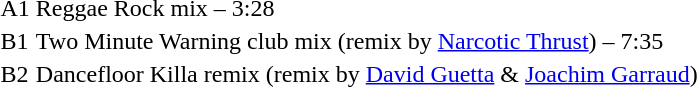<table>
<tr>
<td>A1</td>
<td>Reggae Rock mix – 3:28</td>
</tr>
<tr>
<td>B1</td>
<td>Two Minute Warning club mix (remix by <a href='#'>Narcotic Thrust</a>) – 7:35</td>
</tr>
<tr>
<td>B2</td>
<td>Dancefloor Killa remix (remix by <a href='#'>David Guetta</a> & <a href='#'>Joachim Garraud</a>)</td>
</tr>
</table>
